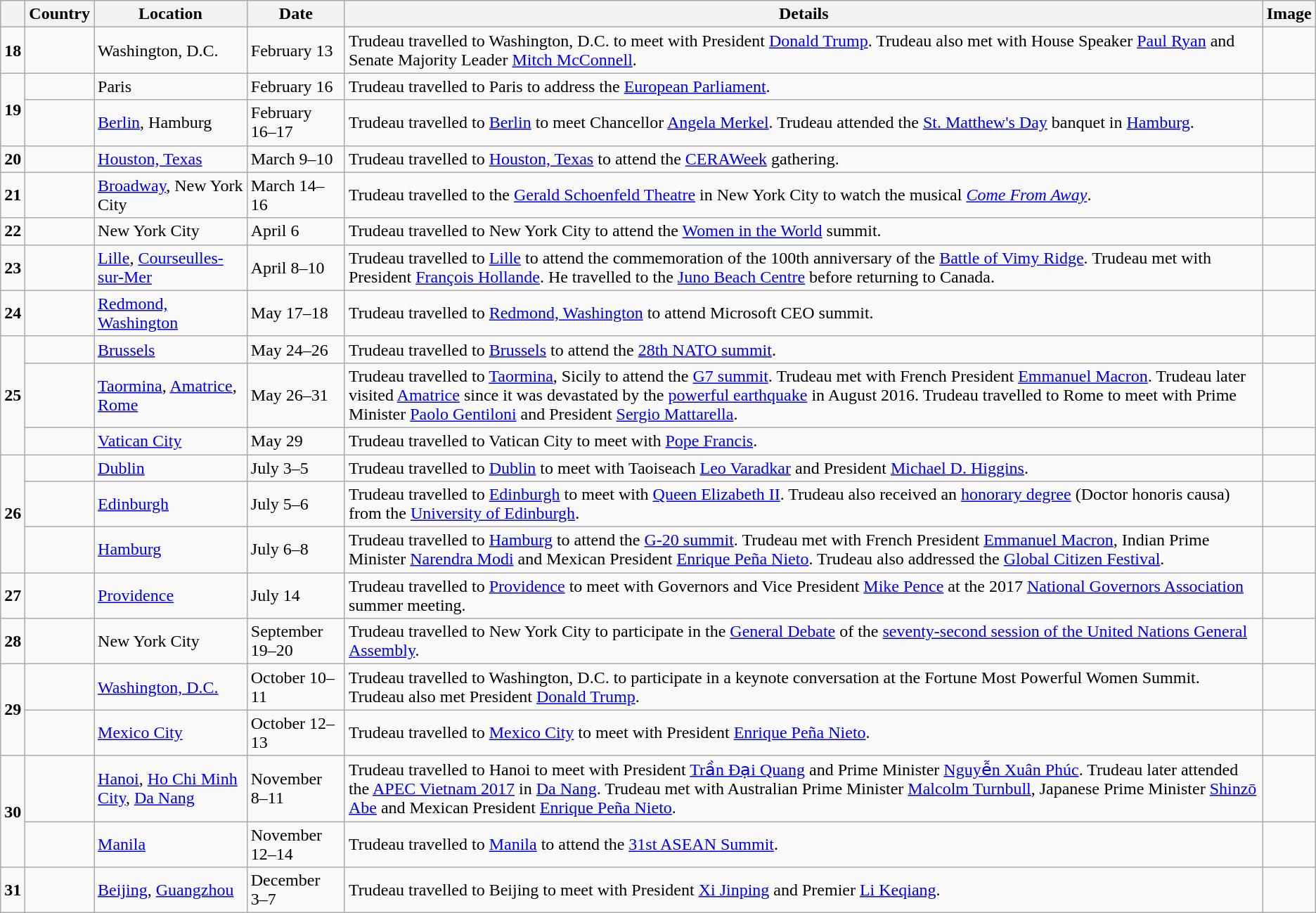<table class="wikitable sortable">
<tr>
<th></th>
<th>Country</th>
<th>Location</th>
<th>Date</th>
<th>Details</th>
<th>Image</th>
</tr>
<tr>
<td><strong>18</strong></td>
<td></td>
<td>Washington, D.C.</td>
<td>February 13</td>
<td>Trudeau travelled to Washington, D.C. to meet with President <a href='#'>Donald Trump</a>. Trudeau also met with House Speaker <a href='#'>Paul Ryan</a> and Senate Majority Leader <a href='#'>Mitch McConnell</a>.</td>
<td></td>
</tr>
<tr>
<td rowspan=2><strong>19</strong></td>
<td></td>
<td>Paris</td>
<td>February 16</td>
<td>Trudeau travelled to Paris to address the <a href='#'>European Parliament</a>.</td>
<td></td>
</tr>
<tr>
<td></td>
<td><a href='#'>Berlin</a>, Hamburg</td>
<td>February 16–17</td>
<td>Trudeau travelled to <a href='#'>Berlin</a> to meet Chancellor <a href='#'>Angela Merkel</a>. Trudeau attended the <a href='#'>St. Matthew's Day</a> banquet in <a href='#'>Hamburg</a>.</td>
<td></td>
</tr>
<tr>
<td><strong>20</strong></td>
<td></td>
<td><a href='#'>Houston, Texas</a></td>
<td>March 9–10</td>
<td>Trudeau travelled to <a href='#'>Houston, Texas</a> to attend the <a href='#'>CERAWeek</a> gathering.</td>
<td></td>
</tr>
<tr>
<td><strong>21</strong></td>
<td></td>
<td><a href='#'>Broadway</a>, New York City</td>
<td>March 14–16</td>
<td>Trudeau travelled to the <a href='#'>Gerald Schoenfeld Theatre</a> in New York City to watch the musical <em><a href='#'>Come From Away</a></em>.</td>
<td></td>
</tr>
<tr>
<td><strong>22</strong></td>
<td></td>
<td>New York City</td>
<td>April 6</td>
<td>Trudeau travelled to New York City to attend the <a href='#'>Women in the World</a> summit.</td>
<td></td>
</tr>
<tr>
<td><strong>23</strong></td>
<td></td>
<td><a href='#'>Lille</a>, <a href='#'>Courseulles-sur-Mer</a></td>
<td>April 8–10</td>
<td>Trudeau travelled to <a href='#'>Lille</a> to attend the commemoration of the 100th anniversary of the <a href='#'>Battle of Vimy Ridge</a>. Trudeau met with President <a href='#'>François Hollande</a>. He travelled to the <a href='#'>Juno Beach Centre</a> before returning to Canada.</td>
<td></td>
</tr>
<tr>
<td><strong>24</strong></td>
<td></td>
<td><a href='#'>Redmond, Washington</a></td>
<td>May 17–18</td>
<td>Trudeau travelled to <a href='#'>Redmond, Washington</a> to attend Microsoft CEO summit.</td>
<td></td>
</tr>
<tr>
<td rowspan=3><strong>25</strong></td>
<td></td>
<td><a href='#'>Brussels</a></td>
<td>May 24–26</td>
<td>Trudeau travelled to <a href='#'>Brussels</a> to attend the <a href='#'>28th NATO summit</a>.</td>
<td></td>
</tr>
<tr>
<td></td>
<td><a href='#'>Taormina</a>, <a href='#'>Amatrice</a>, <a href='#'>Rome</a></td>
<td>May 26–31</td>
<td>Trudeau travelled to <a href='#'>Taormina</a>, Sicily to attend the <a href='#'>G7 summit</a>. Trudeau met with French President <a href='#'>Emmanuel Macron</a>. Trudeau later visited <a href='#'>Amatrice</a> since it was devastated by the <a href='#'>powerful earthquake</a> in August 2016. Trudeau travelled to Rome to meet with Prime Minister <a href='#'>Paolo Gentiloni</a> and President <a href='#'>Sergio Mattarella</a>.</td>
<td></td>
</tr>
<tr>
<td></td>
<td><a href='#'>Vatican City</a></td>
<td>May 29</td>
<td>Trudeau travelled to Vatican City to meet with <a href='#'>Pope Francis</a>.</td>
<td></td>
</tr>
<tr>
<td rowspan=3><strong>26</strong></td>
<td></td>
<td><a href='#'>Dublin</a></td>
<td>July 3–5</td>
<td>Trudeau travelled to <a href='#'>Dublin</a> to meet with Taoiseach <a href='#'>Leo Varadkar</a> and President <a href='#'>Michael D. Higgins</a>.</td>
<td></td>
</tr>
<tr>
<td></td>
<td><a href='#'>Edinburgh</a></td>
<td>July 5–6</td>
<td>Trudeau travelled to <a href='#'>Edinburgh</a> to meet with <a href='#'>Queen Elizabeth II</a>. Trudeau also received an <a href='#'>honorary degree</a> (Doctor honoris causa) from the <a href='#'>University of Edinburgh</a>.</td>
<td></td>
</tr>
<tr>
<td></td>
<td><a href='#'>Hamburg</a></td>
<td>July 6–8</td>
<td>Trudeau travelled to <a href='#'>Hamburg</a> to attend the <a href='#'>G-20 summit</a>. Trudeau met with French President <a href='#'>Emmanuel Macron</a>, Indian Prime Minister <a href='#'>Narendra Modi</a> and Mexican President <a href='#'>Enrique Peña Nieto</a>. Trudeau also addressed the <a href='#'>Global Citizen Festival</a>.</td>
<td></td>
</tr>
<tr>
<td><strong>27</strong></td>
<td></td>
<td><a href='#'>Providence</a></td>
<td>July 14</td>
<td>Trudeau travelled to <a href='#'>Providence</a> to meet with Governors and Vice President <a href='#'>Mike Pence</a> at the 2017 <a href='#'>National Governors Association</a> summer meeting.</td>
<td></td>
</tr>
<tr>
<td><strong>28</strong></td>
<td></td>
<td>New York City</td>
<td>September 19–20</td>
<td>Trudeau travelled to New York City to participate in the <a href='#'>General Debate</a> of the <a href='#'>seventy-second session of the United Nations General Assembly</a>.</td>
<td></td>
</tr>
<tr>
<td rowspan=2><strong>29</strong></td>
<td></td>
<td><a href='#'>Washington, D.C.</a></td>
<td>October 10–11</td>
<td>Trudeau travelled to Washington, D.C. to participate in a keynote conversation at the Fortune Most Powerful Women Summit. Trudeau also met President <a href='#'>Donald Trump</a>.</td>
<td></td>
</tr>
<tr>
<td></td>
<td><a href='#'>Mexico City</a></td>
<td>October 12–13</td>
<td>Trudeau travelled to <a href='#'>Mexico City</a> to meet with President <a href='#'>Enrique Peña Nieto</a>.</td>
<td></td>
</tr>
<tr>
<td rowspan=2><strong>30</strong></td>
<td></td>
<td><a href='#'>Hanoi</a>, <a href='#'>Ho Chi Minh City</a>, <a href='#'>Da Nang</a></td>
<td>November 8–11</td>
<td>Trudeau travelled to Hanoi to meet with President <a href='#'>Trần Đại Quang</a> and Prime Minister <a href='#'>Nguyễn Xuân Phúc</a>. Trudeau later attended the <a href='#'>APEC Vietnam 2017</a> in <a href='#'>Da Nang</a>. Trudeau met with Australian Prime Minister <a href='#'>Malcolm Turnbull</a>, Japanese Prime Minister <a href='#'>Shinzō Abe</a> and Mexican President <a href='#'>Enrique Peña Nieto</a>.</td>
<td></td>
</tr>
<tr>
<td></td>
<td><a href='#'>Manila</a></td>
<td>November 12–14</td>
<td>Trudeau travelled to <a href='#'>Manila</a> to attend the <a href='#'>31st ASEAN Summit</a>.</td>
<td></td>
</tr>
<tr>
<td><strong>31</strong></td>
<td></td>
<td><a href='#'>Beijing</a>, <a href='#'>Guangzhou</a></td>
<td>December 3–7</td>
<td>Trudeau travelled to Beijing to meet with President <a href='#'>Xi Jinping</a> and Premier <a href='#'>Li Keqiang</a>.</td>
<td></td>
</tr>
</table>
